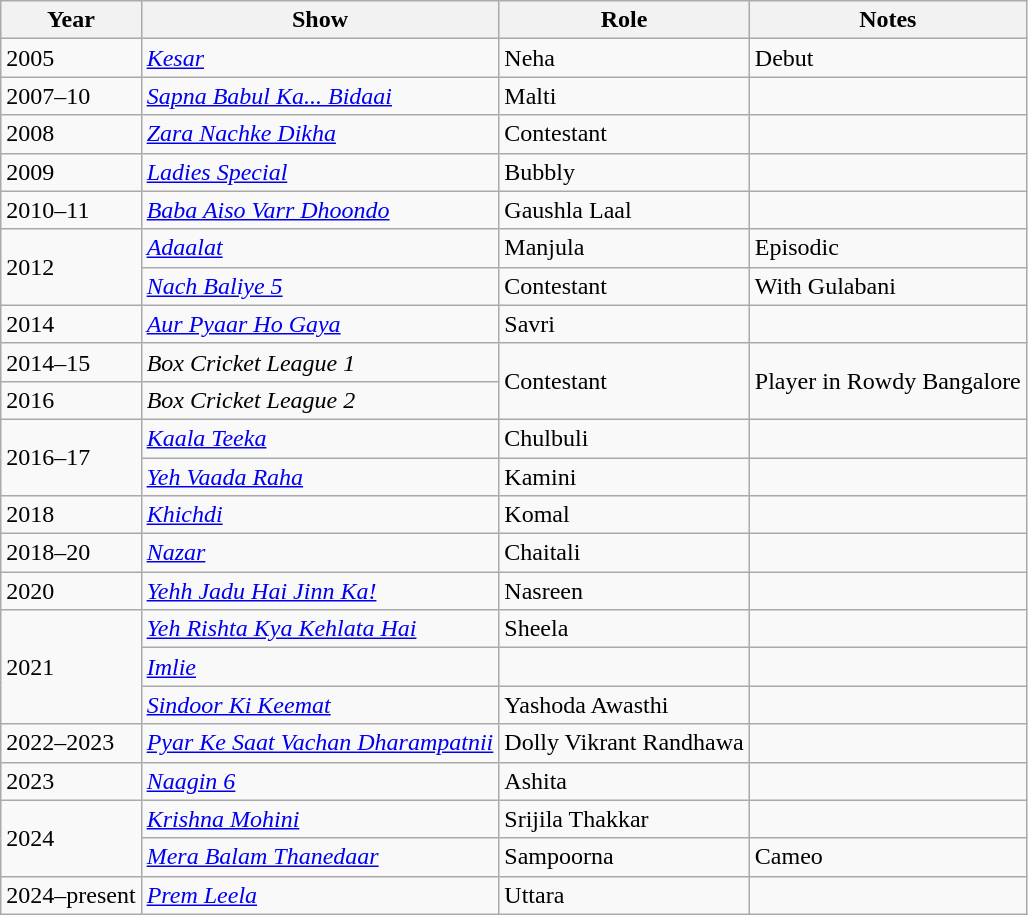<table class="wikitable">
<tr>
<th>Year</th>
<th>Show</th>
<th>Role</th>
<th>Notes</th>
</tr>
<tr>
<td>2005</td>
<td><em><a href='#'>Kesar</a></em></td>
<td>Neha</td>
<td>Debut</td>
</tr>
<tr>
<td>2007–10</td>
<td><em><a href='#'>Sapna Babul Ka... Bidaai</a></em></td>
<td>Malti</td>
<td></td>
</tr>
<tr>
<td>2008</td>
<td><em><a href='#'>Zara Nachke Dikha</a></em></td>
<td>Contestant</td>
<td></td>
</tr>
<tr>
<td>2009</td>
<td><em><a href='#'>Ladies Special</a></em></td>
<td>Bubbly</td>
<td></td>
</tr>
<tr>
<td>2010–11</td>
<td><em><a href='#'>Baba Aiso Varr Dhoondo</a></em></td>
<td>Gaushla Laal</td>
<td></td>
</tr>
<tr>
<td rowspan="2">2012</td>
<td><em><a href='#'>Adaalat</a></em></td>
<td>Manjula</td>
<td>Episodic</td>
</tr>
<tr>
<td><em><a href='#'>Nach Baliye 5</a></em></td>
<td>Contestant</td>
<td>With Gulabani</td>
</tr>
<tr>
<td>2014</td>
<td><em><a href='#'>Aur Pyaar Ho Gaya</a></em></td>
<td>Savri</td>
<td></td>
</tr>
<tr>
<td>2014–15</td>
<td><em>Box Cricket League 1</em></td>
<td rowspan=2>Contestant</td>
<td rowspan=2>Player in Rowdy Bangalore</td>
</tr>
<tr>
<td>2016</td>
<td><em>Box Cricket League 2</em></td>
</tr>
<tr>
<td rowspan="2">2016–17</td>
<td><em><a href='#'>Kaala Teeka</a></em></td>
<td>Chulbuli</td>
<td></td>
</tr>
<tr>
<td><em><a href='#'>Yeh Vaada Raha</a></em></td>
<td>Kamini</td>
<td></td>
</tr>
<tr>
<td>2018</td>
<td><em><a href='#'>Khichdi</a></em></td>
<td>Komal</td>
<td></td>
</tr>
<tr>
<td>2018–20</td>
<td><em><a href='#'>Nazar</a></em></td>
<td>Chaitali</td>
<td></td>
</tr>
<tr>
<td>2020</td>
<td><em><a href='#'>Yehh Jadu Hai Jinn Ka!</a></em></td>
<td>Nasreen</td>
<td></td>
</tr>
<tr>
<td rowspan="3">2021</td>
<td><em><a href='#'>Yeh Rishta Kya Kehlata Hai</a></em></td>
<td>Sheela</td>
<td></td>
</tr>
<tr>
<td><em><a href='#'>Imlie</a></em></td>
<td></td>
<td></td>
</tr>
<tr>
<td><em><a href='#'>Sindoor Ki Keemat</a></em></td>
<td>Yashoda Awasthi</td>
<td></td>
</tr>
<tr>
<td>2022–2023</td>
<td><em><a href='#'>Pyar Ke Saat Vachan Dharampatnii</a></em></td>
<td>Dolly Vikrant Randhawa</td>
<td></td>
</tr>
<tr>
<td>2023</td>
<td><em><a href='#'>Naagin 6</a></em></td>
<td>Ashita</td>
<td></td>
</tr>
<tr>
<td rowspan="2">2024</td>
<td><em><a href='#'>Krishna Mohini</a></em></td>
<td>Srijila Thakkar</td>
<td></td>
</tr>
<tr>
<td><em><a href='#'>Mera Balam Thanedaar</a></em></td>
<td>Sampoorna</td>
<td>Cameo</td>
</tr>
<tr>
<td>2024–present</td>
<td><em><a href='#'>Prem Leela</a></em></td>
<td>Uttara</td>
<td></td>
</tr>
</table>
